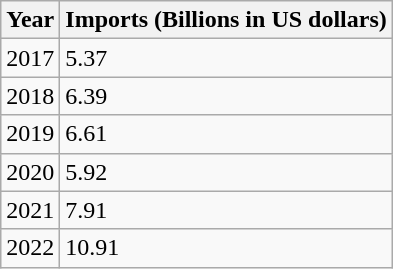<table class="wikitable">
<tr>
<th>Year</th>
<th>Imports (Billions in US dollars)</th>
</tr>
<tr>
<td>2017</td>
<td>5.37</td>
</tr>
<tr>
<td>2018</td>
<td>6.39</td>
</tr>
<tr>
<td>2019</td>
<td>6.61</td>
</tr>
<tr>
<td>2020</td>
<td>5.92</td>
</tr>
<tr>
<td>2021</td>
<td>7.91</td>
</tr>
<tr>
<td>2022</td>
<td>10.91</td>
</tr>
</table>
